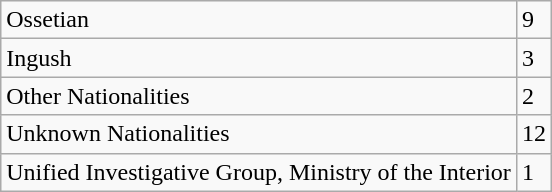<table class="wikitable">
<tr>
<td>Ossetian</td>
<td>9</td>
</tr>
<tr>
<td>Ingush</td>
<td>3</td>
</tr>
<tr>
<td>Other Nationalities</td>
<td>2</td>
</tr>
<tr>
<td>Unknown Nationalities</td>
<td>12</td>
</tr>
<tr>
<td>Unified Investigative Group, Ministry of the Interior</td>
<td>1</td>
</tr>
</table>
